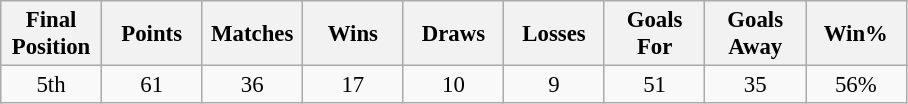<table class="wikitable" style="font-size: 95%; text-align: center;">
<tr>
<th width=60>Final Position</th>
<th width=60>Points</th>
<th width=60>Matches</th>
<th width=60>Wins</th>
<th width=60>Draws</th>
<th width=60>Losses</th>
<th width=60>Goals For</th>
<th width=60>Goals Away</th>
<th width=60>Win%</th>
</tr>
<tr>
<td>5th</td>
<td>61</td>
<td>36</td>
<td>17</td>
<td>10</td>
<td>9</td>
<td>51</td>
<td>35</td>
<td>56%</td>
</tr>
</table>
